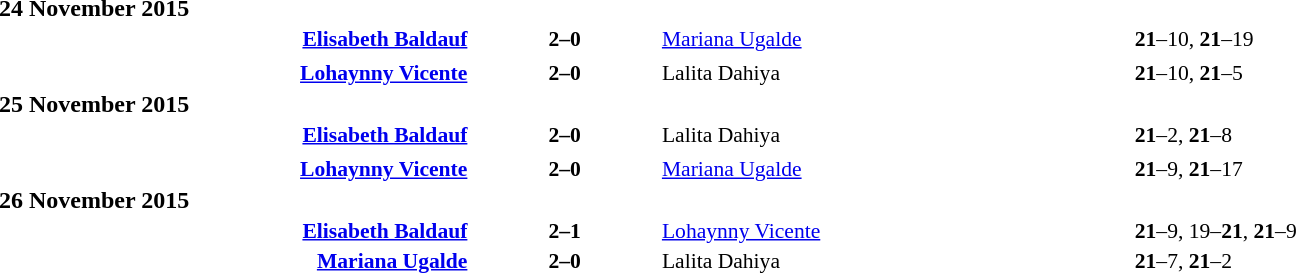<table style="width:100%;" cellspacing="1">
<tr>
<th width=25%></th>
<th width=10%></th>
<th width=25%></th>
</tr>
<tr>
<td><strong>24 November 2015</strong></td>
</tr>
<tr style=font-size:90%>
<td align=right><strong> <a href='#'>Elisabeth Baldauf</a></strong></td>
<td align=center><strong> 2–0 </strong></td>
<td> <a href='#'>Mariana Ugalde</a></td>
<td><strong>21</strong>–10, <strong>21</strong>–19</td>
</tr>
<tr>
<td></td>
</tr>
<tr style=font-size:90%>
<td align=right><strong> <a href='#'>Lohaynny Vicente</a></strong></td>
<td align=center><strong> 2–0 </strong></td>
<td> Lalita Dahiya</td>
<td><strong>21</strong>–10, <strong>21</strong>–5</td>
<td></td>
</tr>
<tr>
<td><strong>25 November 2015</strong></td>
</tr>
<tr style=font-size:90%>
<td align=right><strong> <a href='#'>Elisabeth Baldauf</a></strong></td>
<td align=center><strong> 2–0 </strong></td>
<td> Lalita Dahiya</td>
<td><strong>21</strong>–2, <strong>21</strong>–8</td>
</tr>
<tr>
<td></td>
</tr>
<tr style=font-size:90%>
<td align=right><strong> <a href='#'>Lohaynny Vicente</a></strong></td>
<td align=center><strong> 2–0 </strong></td>
<td> <a href='#'>Mariana Ugalde</a></td>
<td><strong>21</strong>–9, <strong>21</strong>–17</td>
</tr>
<tr>
<td><strong>26 November 2015</strong></td>
</tr>
<tr style=font-size:90%>
<td align=right><strong> <a href='#'>Elisabeth Baldauf</a></strong></td>
<td align=center><strong> 2–1 </strong></td>
<td> <a href='#'>Lohaynny Vicente</a></td>
<td><strong>21</strong>–9, 19–<strong>21</strong>, <strong>21</strong>–9</td>
<td></td>
<td></td>
</tr>
<tr style=font-size:90%>
<td align=right><strong> <a href='#'>Mariana Ugalde</a></strong></td>
<td align=center><strong> 2–0 </strong></td>
<td> Lalita Dahiya</td>
<td><strong>21</strong>–7, <strong>21</strong>–2</td>
</tr>
</table>
